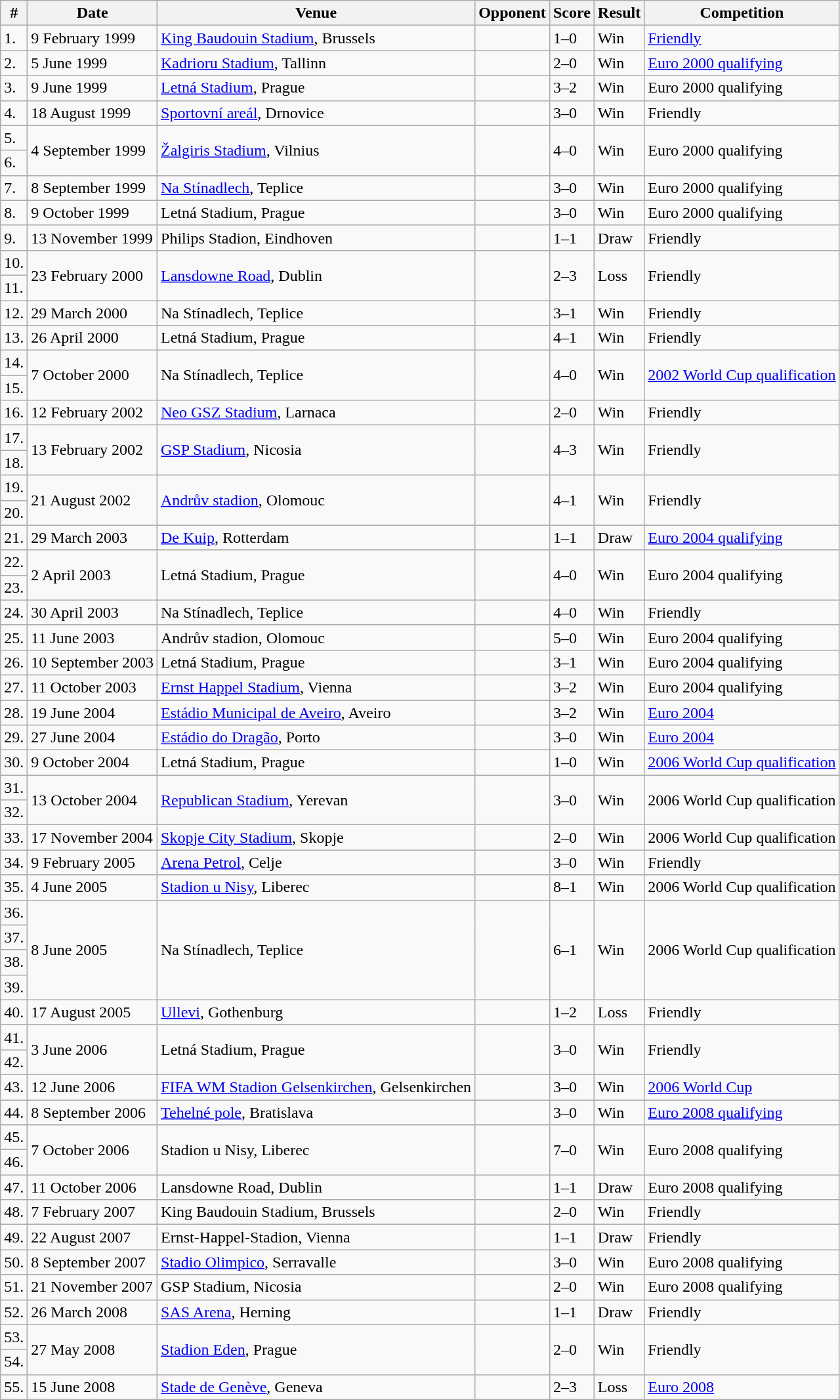<table class="wikitable">
<tr>
<th>#</th>
<th>Date</th>
<th>Venue</th>
<th>Opponent</th>
<th>Score</th>
<th>Result</th>
<th>Competition</th>
</tr>
<tr>
<td>1.</td>
<td>9 February 1999</td>
<td><a href='#'>King Baudouin Stadium</a>, Brussels</td>
<td></td>
<td>1–0</td>
<td>Win</td>
<td><a href='#'>Friendly</a></td>
</tr>
<tr>
<td>2.</td>
<td>5 June 1999</td>
<td><a href='#'>Kadrioru Stadium</a>, Tallinn</td>
<td></td>
<td>2–0</td>
<td>Win</td>
<td><a href='#'>Euro 2000 qualifying</a></td>
</tr>
<tr>
<td>3.</td>
<td>9 June 1999</td>
<td><a href='#'>Letná Stadium</a>, Prague</td>
<td></td>
<td>3–2</td>
<td>Win</td>
<td>Euro 2000 qualifying</td>
</tr>
<tr>
<td>4.</td>
<td>18 August 1999</td>
<td><a href='#'>Sportovní areál</a>, Drnovice</td>
<td></td>
<td>3–0</td>
<td>Win</td>
<td>Friendly</td>
</tr>
<tr>
<td>5.</td>
<td rowspan="2">4 September 1999</td>
<td rowspan="2"><a href='#'>Žalgiris Stadium</a>, Vilnius</td>
<td rowspan="2"></td>
<td rowspan="2">4–0</td>
<td rowspan="2">Win</td>
<td rowspan="2">Euro 2000 qualifying</td>
</tr>
<tr>
<td>6.</td>
</tr>
<tr>
<td>7.</td>
<td>8 September 1999</td>
<td><a href='#'>Na Stínadlech</a>, Teplice</td>
<td></td>
<td>3–0</td>
<td>Win</td>
<td>Euro 2000 qualifying</td>
</tr>
<tr>
<td>8.</td>
<td>9 October 1999</td>
<td>Letná Stadium, Prague</td>
<td></td>
<td>3–0</td>
<td>Win</td>
<td>Euro 2000 qualifying</td>
</tr>
<tr>
<td>9.</td>
<td>13 November 1999</td>
<td>Philips Stadion, Eindhoven</td>
<td></td>
<td>1–1</td>
<td>Draw</td>
<td>Friendly</td>
</tr>
<tr>
<td>10.</td>
<td rowspan="2">23 February 2000</td>
<td rowspan="2"><a href='#'>Lansdowne Road</a>, Dublin</td>
<td rowspan="2"></td>
<td rowspan="2">2–3</td>
<td rowspan="2">Loss</td>
<td rowspan="2">Friendly</td>
</tr>
<tr>
<td>11.</td>
</tr>
<tr>
<td>12.</td>
<td>29 March 2000</td>
<td>Na Stínadlech, Teplice</td>
<td></td>
<td>3–1</td>
<td>Win</td>
<td>Friendly</td>
</tr>
<tr>
<td>13.</td>
<td>26 April 2000</td>
<td>Letná Stadium, Prague</td>
<td></td>
<td>4–1</td>
<td>Win</td>
<td>Friendly</td>
</tr>
<tr>
<td>14.</td>
<td rowspan="2">7 October 2000</td>
<td rowspan="2">Na Stínadlech, Teplice</td>
<td rowspan="2"></td>
<td rowspan="2">4–0</td>
<td rowspan="2">Win</td>
<td rowspan="2"><a href='#'>2002 World Cup qualification</a></td>
</tr>
<tr>
<td>15.</td>
</tr>
<tr>
<td>16.</td>
<td>12 February 2002</td>
<td><a href='#'>Neo GSZ Stadium</a>, Larnaca</td>
<td></td>
<td>2–0</td>
<td>Win</td>
<td>Friendly</td>
</tr>
<tr>
<td>17.</td>
<td rowspan="2">13 February 2002</td>
<td rowspan="2"><a href='#'>GSP Stadium</a>, Nicosia</td>
<td rowspan="2"></td>
<td rowspan="2">4–3</td>
<td rowspan="2">Win</td>
<td rowspan="2">Friendly</td>
</tr>
<tr>
<td>18.</td>
</tr>
<tr>
<td>19.</td>
<td rowspan="2">21 August 2002</td>
<td rowspan="2"><a href='#'>Andrův stadion</a>, Olomouc</td>
<td rowspan="2"></td>
<td rowspan="2">4–1</td>
<td rowspan="2">Win</td>
<td rowspan="2">Friendly</td>
</tr>
<tr>
<td>20.</td>
</tr>
<tr>
<td>21.</td>
<td>29 March 2003</td>
<td><a href='#'>De Kuip</a>, Rotterdam</td>
<td></td>
<td>1–1</td>
<td>Draw</td>
<td><a href='#'>Euro 2004 qualifying</a></td>
</tr>
<tr>
<td>22.</td>
<td rowspan="2">2 April 2003</td>
<td rowspan="2">Letná Stadium, Prague</td>
<td rowspan="2"></td>
<td rowspan="2">4–0</td>
<td rowspan="2">Win</td>
<td rowspan="2">Euro 2004 qualifying</td>
</tr>
<tr>
<td>23.</td>
</tr>
<tr>
<td>24.</td>
<td>30 April 2003</td>
<td>Na Stínadlech, Teplice</td>
<td></td>
<td>4–0</td>
<td>Win</td>
<td>Friendly</td>
</tr>
<tr>
<td>25.</td>
<td>11 June 2003</td>
<td>Andrův stadion, Olomouc</td>
<td></td>
<td>5–0</td>
<td>Win</td>
<td>Euro 2004 qualifying</td>
</tr>
<tr>
<td>26.</td>
<td>10 September 2003</td>
<td>Letná Stadium, Prague</td>
<td></td>
<td>3–1</td>
<td>Win</td>
<td>Euro 2004 qualifying</td>
</tr>
<tr>
<td>27.</td>
<td>11 October 2003</td>
<td><a href='#'>Ernst Happel Stadium</a>, Vienna</td>
<td></td>
<td>3–2</td>
<td>Win</td>
<td>Euro 2004 qualifying</td>
</tr>
<tr>
<td>28.</td>
<td>19 June 2004</td>
<td><a href='#'>Estádio Municipal de Aveiro</a>, Aveiro</td>
<td></td>
<td>3–2</td>
<td>Win</td>
<td><a href='#'>Euro 2004</a></td>
</tr>
<tr>
<td>29.</td>
<td>27 June 2004</td>
<td><a href='#'>Estádio do Dragão</a>, Porto</td>
<td></td>
<td>3–0</td>
<td>Win</td>
<td><a href='#'>Euro 2004</a></td>
</tr>
<tr>
<td>30.</td>
<td>9 October 2004</td>
<td>Letná Stadium, Prague</td>
<td></td>
<td>1–0</td>
<td>Win</td>
<td><a href='#'>2006 World Cup qualification</a></td>
</tr>
<tr>
<td>31.</td>
<td rowspan="2">13 October 2004</td>
<td rowspan="2"><a href='#'>Republican Stadium</a>, Yerevan</td>
<td rowspan="2"></td>
<td rowspan="2">3–0</td>
<td rowspan="2">Win</td>
<td rowspan="2">2006 World Cup qualification</td>
</tr>
<tr>
<td>32.</td>
</tr>
<tr>
<td>33.</td>
<td>17 November 2004</td>
<td><a href='#'>Skopje City Stadium</a>, Skopje</td>
<td></td>
<td>2–0</td>
<td>Win</td>
<td>2006 World Cup qualification</td>
</tr>
<tr>
<td>34.</td>
<td>9 February 2005</td>
<td><a href='#'>Arena Petrol</a>, Celje</td>
<td></td>
<td>3–0</td>
<td>Win</td>
<td>Friendly</td>
</tr>
<tr>
<td>35.</td>
<td>4 June 2005</td>
<td><a href='#'>Stadion u Nisy</a>, Liberec</td>
<td></td>
<td>8–1</td>
<td>Win</td>
<td>2006 World Cup qualification</td>
</tr>
<tr>
<td>36.</td>
<td rowspan="4">8 June 2005</td>
<td rowspan="4">Na Stínadlech, Teplice</td>
<td rowspan="4"></td>
<td rowspan="4">6–1</td>
<td rowspan="4">Win</td>
<td rowspan="4">2006 World Cup qualification</td>
</tr>
<tr>
<td>37.</td>
</tr>
<tr>
<td>38.</td>
</tr>
<tr>
<td>39.</td>
</tr>
<tr>
<td>40.</td>
<td>17 August 2005</td>
<td><a href='#'>Ullevi</a>, Gothenburg</td>
<td></td>
<td>1–2</td>
<td>Loss</td>
<td>Friendly</td>
</tr>
<tr>
<td>41.</td>
<td rowspan="2">3 June 2006</td>
<td rowspan="2">Letná Stadium, Prague</td>
<td rowspan="2"></td>
<td rowspan="2">3–0</td>
<td rowspan="2">Win</td>
<td rowspan="2">Friendly</td>
</tr>
<tr>
<td>42.</td>
</tr>
<tr>
<td>43.</td>
<td>12 June 2006</td>
<td><a href='#'>FIFA WM Stadion Gelsenkirchen</a>,  Gelsenkirchen</td>
<td></td>
<td>3–0</td>
<td>Win</td>
<td><a href='#'>2006 World Cup</a></td>
</tr>
<tr>
<td>44.</td>
<td>8 September 2006</td>
<td><a href='#'>Tehelné pole</a>, Bratislava</td>
<td></td>
<td>3–0</td>
<td>Win</td>
<td><a href='#'>Euro 2008 qualifying</a></td>
</tr>
<tr>
<td>45.</td>
<td rowspan="2">7 October 2006</td>
<td rowspan="2">Stadion u Nisy, Liberec</td>
<td rowspan="2"></td>
<td rowspan="2">7–0</td>
<td rowspan="2">Win</td>
<td rowspan="2">Euro 2008 qualifying</td>
</tr>
<tr>
<td>46.</td>
</tr>
<tr>
<td>47.</td>
<td>11 October 2006</td>
<td>Lansdowne Road, Dublin</td>
<td></td>
<td>1–1</td>
<td>Draw</td>
<td>Euro 2008 qualifying</td>
</tr>
<tr>
<td>48.</td>
<td>7 February 2007</td>
<td>King Baudouin Stadium, Brussels</td>
<td></td>
<td>2–0</td>
<td>Win</td>
<td>Friendly</td>
</tr>
<tr>
<td>49.</td>
<td>22 August 2007</td>
<td>Ernst-Happel-Stadion, Vienna</td>
<td></td>
<td>1–1</td>
<td>Draw</td>
<td>Friendly</td>
</tr>
<tr>
<td>50.</td>
<td>8 September 2007</td>
<td><a href='#'>Stadio Olimpico</a>, Serravalle</td>
<td></td>
<td>3–0</td>
<td>Win</td>
<td>Euro 2008 qualifying</td>
</tr>
<tr>
<td>51.</td>
<td>21 November 2007</td>
<td>GSP Stadium, Nicosia</td>
<td></td>
<td>2–0</td>
<td>Win</td>
<td>Euro 2008 qualifying</td>
</tr>
<tr>
<td>52.</td>
<td>26 March 2008</td>
<td><a href='#'>SAS Arena</a>, Herning</td>
<td></td>
<td>1–1</td>
<td>Draw</td>
<td>Friendly</td>
</tr>
<tr>
<td>53.</td>
<td rowspan="2">27 May 2008</td>
<td rowspan="2"><a href='#'>Stadion Eden</a>, Prague</td>
<td rowspan="2"></td>
<td rowspan="2">2–0</td>
<td rowspan="2">Win</td>
<td rowspan="2">Friendly</td>
</tr>
<tr>
<td>54.</td>
</tr>
<tr>
<td>55.</td>
<td>15 June 2008</td>
<td><a href='#'>Stade de Genève</a>, Geneva</td>
<td></td>
<td>2–3</td>
<td>Loss</td>
<td><a href='#'>Euro 2008</a></td>
</tr>
</table>
